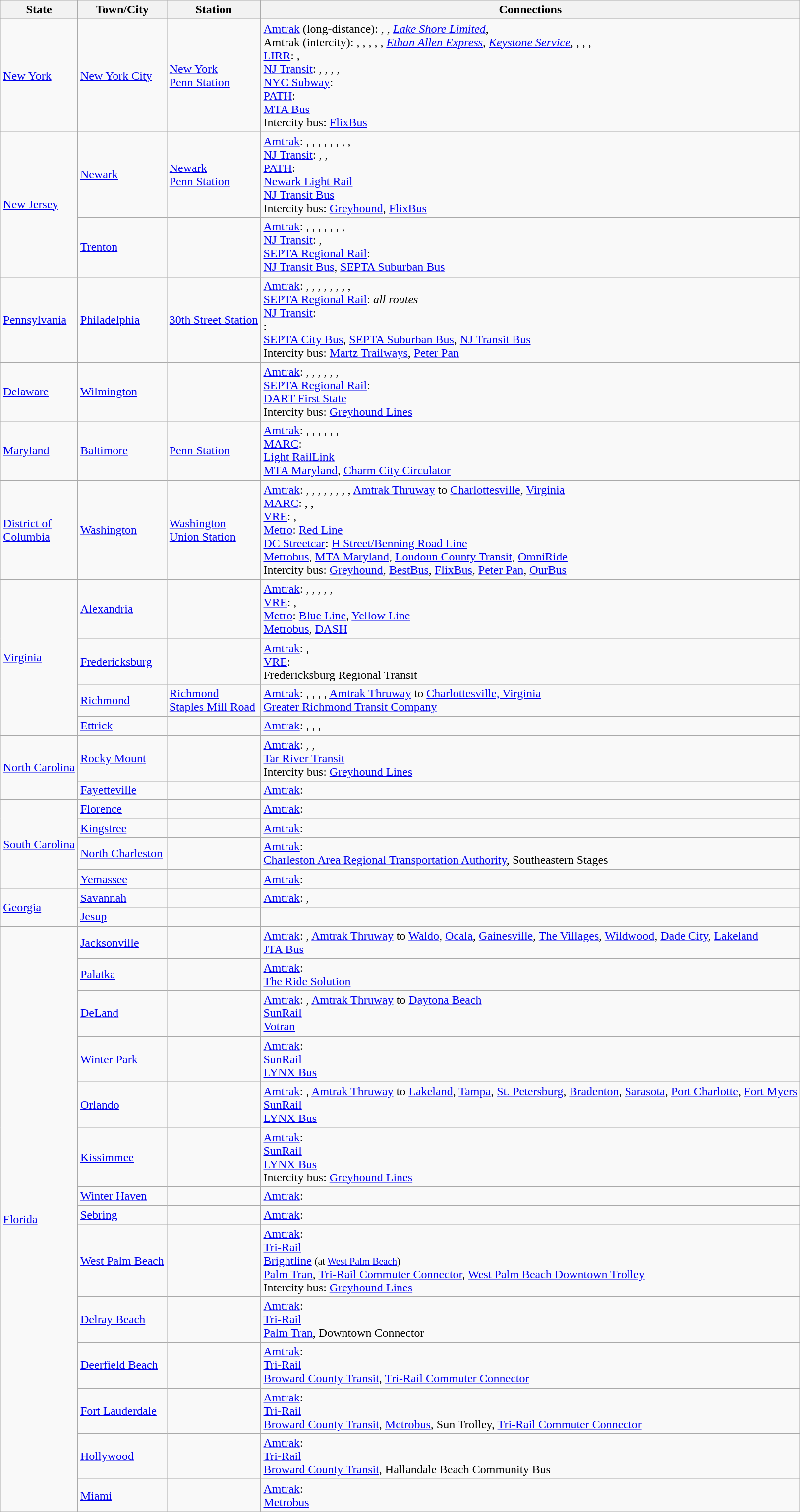<table class="wikitable">
<tr>
<th>State</th>
<th>Town/City</th>
<th>Station</th>
<th>Connections</th>
</tr>
<tr>
<td><a href='#'>New York</a></td>
<td><a href='#'>New York City</a></td>
<td><a href='#'>New York<br>Penn Station</a></td>
<td> <a href='#'>Amtrak</a> (long-distance): , , <em><a href='#'>Lake Shore Limited</a></em>, <br> Amtrak (intercity): , , , , , <em><a href='#'>Ethan Allen Express</a></em>, <em><a href='#'>Keystone Service</a></em>, , , , <br> <a href='#'>LIRR</a>: , <br> <a href='#'>NJ Transit</a>: , , , , <br> <a href='#'>NYC Subway</a>: <br> <a href='#'>PATH</a>:   <br> <a href='#'>MTA Bus</a><br> Intercity bus: <a href='#'>FlixBus</a></td>
</tr>
<tr>
<td rowspan=2><a href='#'>New Jersey</a></td>
<td><a href='#'>Newark</a></td>
<td><a href='#'>Newark<br>Penn Station</a></td>
<td> <a href='#'>Amtrak</a>: , , , , , , , , <br> <a href='#'>NJ Transit</a>: , , <br> <a href='#'>PATH</a>: <br> <a href='#'>Newark Light Rail</a><br> <a href='#'>NJ Transit Bus</a><br> Intercity bus:  <a href='#'>Greyhound</a>, <a href='#'>FlixBus</a></td>
</tr>
<tr>
<td><a href='#'>Trenton</a></td>
<td></td>
<td> <a href='#'>Amtrak</a>: , , , , , , , <br> <a href='#'>NJ Transit</a>: , <br> <a href='#'>SEPTA Regional Rail</a>: <br> <a href='#'>NJ Transit Bus</a>, <a href='#'>SEPTA Suburban Bus</a></td>
</tr>
<tr>
<td><a href='#'>Pennsylvania</a></td>
<td><a href='#'>Philadelphia</a></td>
<td><a href='#'>30th Street Station</a></td>
<td> <a href='#'>Amtrak</a>: , , , , , , , , <br> <a href='#'>SEPTA Regional Rail</a>: <em>all routes</em> <br> <a href='#'>NJ Transit</a>: <br>:  <br> <a href='#'>SEPTA City Bus</a>, <a href='#'>SEPTA Suburban Bus</a>, <a href='#'>NJ Transit Bus</a><br> Intercity bus: <a href='#'>Martz Trailways</a>, <a href='#'>Peter Pan</a></td>
</tr>
<tr>
<td><a href='#'>Delaware</a></td>
<td><a href='#'>Wilmington</a></td>
<td></td>
<td> <a href='#'>Amtrak</a>: , , , , , , <br> <a href='#'>SEPTA Regional Rail</a>: <br> <a href='#'>DART First State</a><br> Intercity bus:  <a href='#'>Greyhound Lines</a></td>
</tr>
<tr>
<td><a href='#'>Maryland</a></td>
<td><a href='#'>Baltimore</a></td>
<td><a href='#'>Penn Station</a></td>
<td> <a href='#'>Amtrak</a>: , , , , , , <br> <a href='#'>MARC</a>: <br> <a href='#'>Light RailLink</a><br> <a href='#'>MTA Maryland</a>, <a href='#'>Charm City Circulator</a></td>
</tr>
<tr>
<td><a href='#'>District of<br>Columbia</a></td>
<td><a href='#'>Washington</a></td>
<td><a href='#'>Washington<br>Union Station</a></td>
<td> <a href='#'>Amtrak</a>: , , , , , , , , <a href='#'>Amtrak Thruway</a> to <a href='#'>Charlottesville</a>, <a href='#'>Virginia</a><br> <a href='#'>MARC</a>: , , <br> <a href='#'>VRE</a>: , <br> <a href='#'>Metro</a>:  <a href='#'>Red Line</a><br> <a href='#'>DC Streetcar</a>: <a href='#'>H Street/Benning Road Line</a><br> <a href='#'>Metrobus</a>, <a href='#'>MTA Maryland</a>, <a href='#'>Loudoun County Transit</a>, <a href='#'>OmniRide</a><br> Intercity bus:  <a href='#'>Greyhound</a>, <a href='#'>BestBus</a>, <a href='#'>FlixBus</a>, <a href='#'>Peter Pan</a>, <a href='#'>OurBus</a></td>
</tr>
<tr>
<td rowspan=4><a href='#'>Virginia</a></td>
<td><a href='#'>Alexandria</a></td>
<td></td>
<td> <a href='#'>Amtrak</a>: , , , , , <br> <a href='#'>VRE</a>: , <br> <a href='#'>Metro</a>:  <a href='#'>Blue Line</a>,  <a href='#'>Yellow Line</a><br> <a href='#'>Metrobus</a>, <a href='#'>DASH</a></td>
</tr>
<tr>
<td><a href='#'>Fredericksburg</a></td>
<td></td>
<td> <a href='#'>Amtrak</a>: , <br> <a href='#'>VRE</a>: <br> Fredericksburg Regional Transit</td>
</tr>
<tr>
<td><a href='#'>Richmond</a></td>
<td><a href='#'>Richmond<br>Staples Mill Road</a></td>
<td> <a href='#'>Amtrak</a>: , , , , <a href='#'>Amtrak Thruway</a> to <a href='#'>Charlottesville, Virginia</a><br> <a href='#'>Greater Richmond Transit Company</a></td>
</tr>
<tr>
<td><a href='#'>Ettrick</a></td>
<td></td>
<td> <a href='#'>Amtrak</a>: , , , </td>
</tr>
<tr>
<td rowspan=2><a href='#'>North Carolina</a></td>
<td><a href='#'>Rocky Mount</a></td>
<td></td>
<td> <a href='#'>Amtrak</a>: , , <br> <a href='#'>Tar River Transit</a><br> Intercity bus:  <a href='#'>Greyhound Lines</a></td>
</tr>
<tr>
<td><a href='#'>Fayetteville</a></td>
<td></td>
<td> <a href='#'>Amtrak</a>: </td>
</tr>
<tr>
<td rowspan=4><a href='#'>South Carolina</a></td>
<td><a href='#'>Florence</a></td>
<td></td>
<td> <a href='#'>Amtrak</a>: </td>
</tr>
<tr>
<td><a href='#'>Kingstree</a></td>
<td></td>
<td> <a href='#'>Amtrak</a>: </td>
</tr>
<tr>
<td><a href='#'>North Charleston</a></td>
<td></td>
<td> <a href='#'>Amtrak</a>: <br> <a href='#'>Charleston Area Regional Transportation Authority</a>, Southeastern Stages</td>
</tr>
<tr>
<td><a href='#'>Yemassee</a></td>
<td></td>
<td> <a href='#'>Amtrak</a>: </td>
</tr>
<tr>
<td rowspan=2><a href='#'>Georgia</a></td>
<td><a href='#'>Savannah</a></td>
<td></td>
<td> <a href='#'>Amtrak</a>: , </td>
</tr>
<tr>
<td><a href='#'>Jesup</a></td>
<td></td>
<td></td>
</tr>
<tr>
<td rowspan=14><a href='#'>Florida</a></td>
<td><a href='#'>Jacksonville</a></td>
<td></td>
<td> <a href='#'>Amtrak</a>: , <a href='#'>Amtrak Thruway</a> to <a href='#'>Waldo</a>, <a href='#'>Ocala</a>, <a href='#'>Gainesville</a>, <a href='#'>The Villages</a>, <a href='#'>Wildwood</a>, <a href='#'>Dade City</a>, <a href='#'>Lakeland</a><br> <a href='#'>JTA Bus</a></td>
</tr>
<tr>
<td><a href='#'>Palatka</a></td>
<td></td>
<td> <a href='#'>Amtrak</a>: <br> <a href='#'>The Ride Solution</a></td>
</tr>
<tr>
<td><a href='#'>DeLand</a></td>
<td></td>
<td> <a href='#'>Amtrak</a>: , <a href='#'>Amtrak Thruway</a> to <a href='#'>Daytona Beach</a><br> <a href='#'>SunRail</a><br> <a href='#'>Votran</a></td>
</tr>
<tr>
<td><a href='#'>Winter Park</a></td>
<td></td>
<td> <a href='#'>Amtrak</a>: <br> <a href='#'>SunRail</a><br> <a href='#'>LYNX Bus</a></td>
</tr>
<tr>
<td><a href='#'>Orlando</a></td>
<td></td>
<td> <a href='#'>Amtrak</a>: , <a href='#'>Amtrak Thruway</a> to <a href='#'>Lakeland</a>, <a href='#'>Tampa</a>, <a href='#'>St. Petersburg</a>, <a href='#'>Bradenton</a>, <a href='#'>Sarasota</a>, <a href='#'>Port Charlotte</a>, <a href='#'>Fort Myers</a><br> <a href='#'>SunRail</a><br> <a href='#'>LYNX Bus</a></td>
</tr>
<tr>
<td><a href='#'>Kissimmee</a></td>
<td></td>
<td> <a href='#'>Amtrak</a>: <br> <a href='#'>SunRail</a><br> <a href='#'>LYNX Bus</a><br> Intercity bus:  <a href='#'>Greyhound Lines</a></td>
</tr>
<tr>
<td><a href='#'>Winter Haven</a></td>
<td></td>
<td> <a href='#'>Amtrak</a>: </td>
</tr>
<tr>
<td><a href='#'>Sebring</a></td>
<td></td>
<td> <a href='#'>Amtrak</a>: </td>
</tr>
<tr>
<td><a href='#'>West Palm Beach</a></td>
<td></td>
<td> <a href='#'>Amtrak</a>: <br> <a href='#'>Tri-Rail</a><br> <a href='#'>Brightline</a> <small>(at <a href='#'>West Palm Beach</a>)</small><br> <a href='#'>Palm Tran</a>, <a href='#'>Tri-Rail Commuter Connector</a>, <a href='#'>West Palm Beach Downtown Trolley</a><br> Intercity bus:  <a href='#'>Greyhound Lines</a></td>
</tr>
<tr>
<td><a href='#'>Delray Beach</a></td>
<td></td>
<td> <a href='#'>Amtrak</a>: <br> <a href='#'>Tri-Rail</a><br> <a href='#'>Palm Tran</a>, Downtown Connector</td>
</tr>
<tr>
<td><a href='#'>Deerfield Beach</a></td>
<td></td>
<td> <a href='#'>Amtrak</a>: <br> <a href='#'>Tri-Rail</a><br> <a href='#'>Broward County Transit</a>, <a href='#'>Tri-Rail Commuter Connector</a></td>
</tr>
<tr>
<td><a href='#'>Fort Lauderdale</a></td>
<td></td>
<td> <a href='#'>Amtrak</a>: <br> <a href='#'>Tri-Rail</a><br> <a href='#'>Broward County Transit</a>, <a href='#'>Metrobus</a>, Sun Trolley, <a href='#'>Tri-Rail Commuter Connector</a></td>
</tr>
<tr>
<td><a href='#'>Hollywood</a></td>
<td></td>
<td> <a href='#'>Amtrak</a>: <br> <a href='#'>Tri-Rail</a><br> <a href='#'>Broward County Transit</a>, Hallandale Beach Community Bus</td>
</tr>
<tr>
<td><a href='#'>Miami</a></td>
<td></td>
<td> <a href='#'>Amtrak</a>: <br> <a href='#'>Metrobus</a></td>
</tr>
</table>
